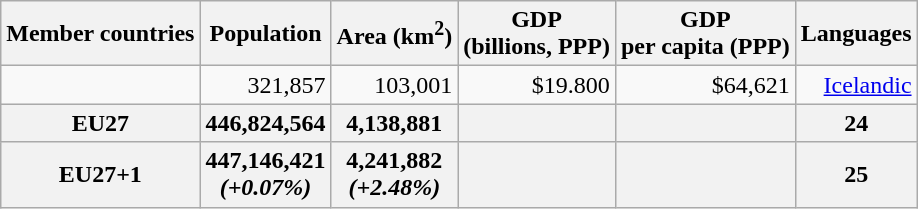<table class="wikitable sortable" style="text-align: right;">
<tr>
<th>Member countries</th>
<th>Population</th>
<th>Area (km<sup>2</sup>)</th>
<th>GDP<br>(billions, PPP)</th>
<th>GDP<br>per capita (PPP)</th>
<th>Languages</th>
</tr>
<tr>
<td style="text-align: left;"></td>
<td>321,857</td>
<td>103,001</td>
<td>$19.800</td>
<td>$64,621</td>
<td><a href='#'>Icelandic</a></td>
</tr>
<tr>
<th>EU27</th>
<th>446,824,564</th>
<th>4,138,881</th>
<th></th>
<th></th>
<th>24</th>
</tr>
<tr>
<th>EU27+1</th>
<th>447,146,421<br><em>(+0.07%)</em></th>
<th>4,241,882<br><em>(+2.48%)</em></th>
<th></th>
<th></th>
<th>25</th>
</tr>
</table>
